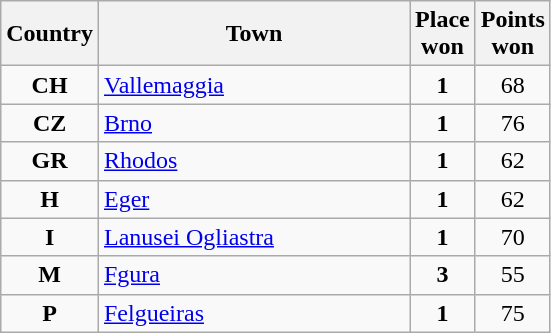<table class="wikitable" style="text-align;">
<tr>
<th width="25">Country</th>
<th width="200">Town</th>
<th width="25">Place won</th>
<th width="25">Points won</th>
</tr>
<tr>
<td align="center"><strong>CH</strong></td>
<td align="left"><a href='#'>Vallemaggia</a></td>
<td align="center"><strong>1</strong></td>
<td align="center">68</td>
</tr>
<tr>
<td align="center"><strong>CZ</strong></td>
<td align="left"><a href='#'>Brno</a></td>
<td align="center"><strong>1</strong></td>
<td align="center">76</td>
</tr>
<tr>
<td align="center"><strong>GR</strong></td>
<td align="left"><a href='#'>Rhodos</a></td>
<td align="center"><strong>1</strong></td>
<td align="center">62</td>
</tr>
<tr>
<td align="center"><strong>H</strong></td>
<td align="left"><a href='#'>Eger</a></td>
<td align="center"><strong>1</strong></td>
<td align="center">62</td>
</tr>
<tr>
<td align="center"><strong>I</strong></td>
<td align="left"><a href='#'>Lanusei Ogliastra</a></td>
<td align="center"><strong>1</strong></td>
<td align="center">70</td>
</tr>
<tr>
<td align="center"><strong>M</strong></td>
<td align="left"><a href='#'>Fgura</a></td>
<td align="center"><strong>3</strong></td>
<td align="center">55</td>
</tr>
<tr>
<td align="center"><strong>P</strong></td>
<td align="left"><a href='#'>Felgueiras</a></td>
<td align="center"><strong>1</strong></td>
<td align="center">75</td>
</tr>
</table>
